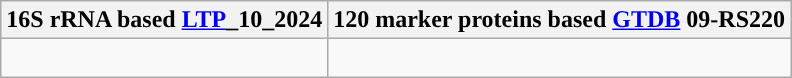<table class="wikitable">
<tr>
<th colspan=1>16S rRNA based <a href='#'>LTP</a>_10_2024</th>
<th colspan=1>120 marker proteins based <a href='#'>GTDB</a> 09-RS220</th>
</tr>
<tr>
<td style="vertical-align:top"><br></td>
<td><br></td>
</tr>
</table>
